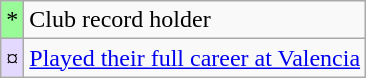<table class="wikitable">
<tr>
<td style="background:#98fb98;">*</td>
<td>Club record holder</td>
</tr>
<tr>
<td style="background:#e3d9ff;">¤</td>
<td><a href='#'>Played their full career at Valencia</a></td>
</tr>
</table>
